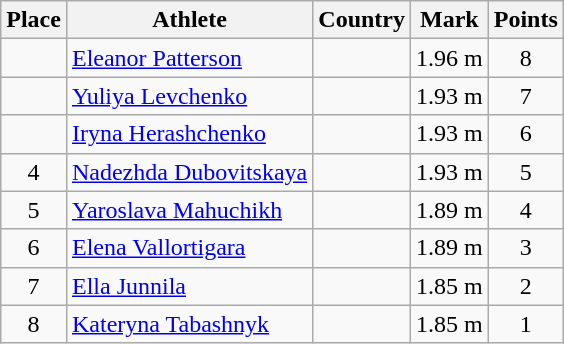<table class="wikitable">
<tr>
<th>Place</th>
<th>Athlete</th>
<th>Country</th>
<th>Mark</th>
<th>Points</th>
</tr>
<tr>
<td align=center></td>
<td><a href='#'>Eleanor Patterson</a></td>
<td></td>
<td>1.96 m</td>
<td align=center>8</td>
</tr>
<tr>
<td align=center></td>
<td><a href='#'>Yuliya Levchenko</a></td>
<td></td>
<td>1.93 m</td>
<td align=center>7</td>
</tr>
<tr>
<td align=center></td>
<td><a href='#'>Iryna Herashchenko</a></td>
<td></td>
<td>1.93 m</td>
<td align=center>6</td>
</tr>
<tr>
<td align=center>4</td>
<td><a href='#'>Nadezhda Dubovitskaya</a></td>
<td></td>
<td>1.93 m</td>
<td align=center>5</td>
</tr>
<tr>
<td align=center>5</td>
<td><a href='#'>Yaroslava Mahuchikh</a></td>
<td></td>
<td>1.89 m</td>
<td align=center>4</td>
</tr>
<tr>
<td align=center>6</td>
<td><a href='#'>Elena Vallortigara</a></td>
<td></td>
<td>1.89 m</td>
<td align=center>3</td>
</tr>
<tr>
<td align=center>7</td>
<td><a href='#'>Ella Junnila</a></td>
<td></td>
<td>1.85 m</td>
<td align=center>2</td>
</tr>
<tr>
<td align=center>8</td>
<td><a href='#'>Kateryna Tabashnyk</a></td>
<td></td>
<td>1.85 m</td>
<td align=center>1</td>
</tr>
</table>
